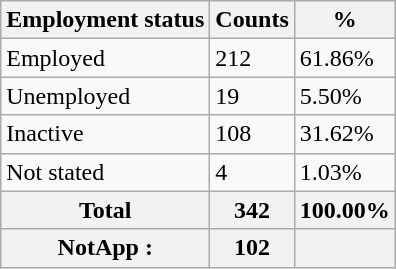<table class="wikitable sortable">
<tr>
<th>Employment status</th>
<th>Counts</th>
<th>%</th>
</tr>
<tr>
<td>Employed</td>
<td>212</td>
<td>61.86%</td>
</tr>
<tr>
<td>Unemployed</td>
<td>19</td>
<td>5.50%</td>
</tr>
<tr>
<td>Inactive</td>
<td>108</td>
<td>31.62%</td>
</tr>
<tr>
<td>Not stated</td>
<td>4</td>
<td>1.03%</td>
</tr>
<tr>
<th>Total</th>
<th>342</th>
<th>100.00%</th>
</tr>
<tr>
<th>NotApp :</th>
<th>102</th>
<th></th>
</tr>
</table>
